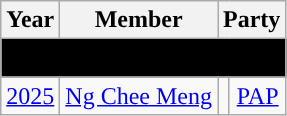<table class="wikitable" align="center" style="text-align:center">
<tr>
<th>Year</th>
<th>Member</th>
<th colspan="2">Party</th>
</tr>
<tr>
<td colspan=4 bgcolor=black><span><strong>Formation</strong></span></td>
</tr>
<tr>
<td><a href='#'>2025</a></td>
<td><a href='#'>Ng Chee Meng</a></td>
<td></td>
<td rowspan="1"><a href='#'>PAP</a></td>
</tr>
</table>
